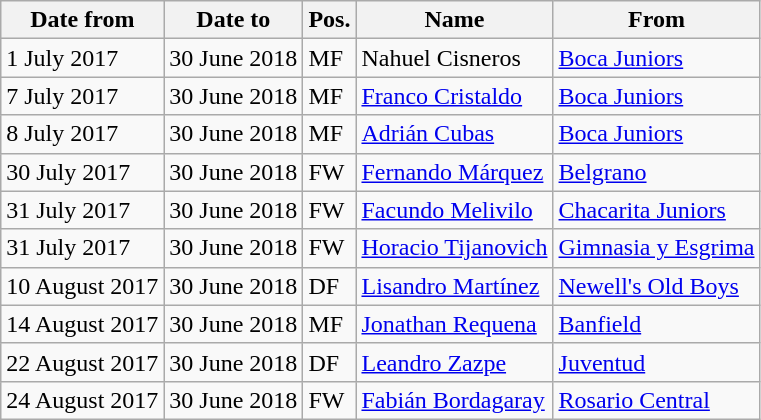<table class="wikitable">
<tr>
<th>Date from</th>
<th>Date to</th>
<th>Pos.</th>
<th>Name</th>
<th>From</th>
</tr>
<tr>
<td>1 July 2017</td>
<td>30 June 2018</td>
<td>MF</td>
<td> Nahuel Cisneros</td>
<td> <a href='#'>Boca Juniors</a></td>
</tr>
<tr>
<td>7 July 2017</td>
<td>30 June 2018</td>
<td>MF</td>
<td> <a href='#'>Franco Cristaldo</a></td>
<td> <a href='#'>Boca Juniors</a></td>
</tr>
<tr>
<td>8 July 2017</td>
<td>30 June 2018</td>
<td>MF</td>
<td> <a href='#'>Adrián Cubas</a></td>
<td> <a href='#'>Boca Juniors</a></td>
</tr>
<tr>
<td>30 July 2017</td>
<td>30 June 2018</td>
<td>FW</td>
<td> <a href='#'>Fernando Márquez</a></td>
<td> <a href='#'>Belgrano</a></td>
</tr>
<tr>
<td>31 July 2017</td>
<td>30 June 2018</td>
<td>FW</td>
<td> <a href='#'>Facundo Melivilo</a></td>
<td> <a href='#'>Chacarita Juniors</a></td>
</tr>
<tr>
<td>31 July 2017</td>
<td>30 June 2018</td>
<td>FW</td>
<td> <a href='#'>Horacio Tijanovich</a></td>
<td> <a href='#'>Gimnasia y Esgrima</a></td>
</tr>
<tr>
<td>10 August 2017</td>
<td>30 June 2018</td>
<td>DF</td>
<td> <a href='#'>Lisandro Martínez</a></td>
<td> <a href='#'>Newell's Old Boys</a></td>
</tr>
<tr>
<td>14 August 2017</td>
<td>30 June 2018</td>
<td>MF</td>
<td> <a href='#'>Jonathan Requena</a></td>
<td> <a href='#'>Banfield</a></td>
</tr>
<tr>
<td>22 August 2017</td>
<td>30 June 2018</td>
<td>DF</td>
<td> <a href='#'>Leandro Zazpe</a></td>
<td> <a href='#'>Juventud</a></td>
</tr>
<tr>
<td>24 August 2017</td>
<td>30 June 2018</td>
<td>FW</td>
<td> <a href='#'>Fabián Bordagaray</a></td>
<td> <a href='#'>Rosario Central</a></td>
</tr>
</table>
